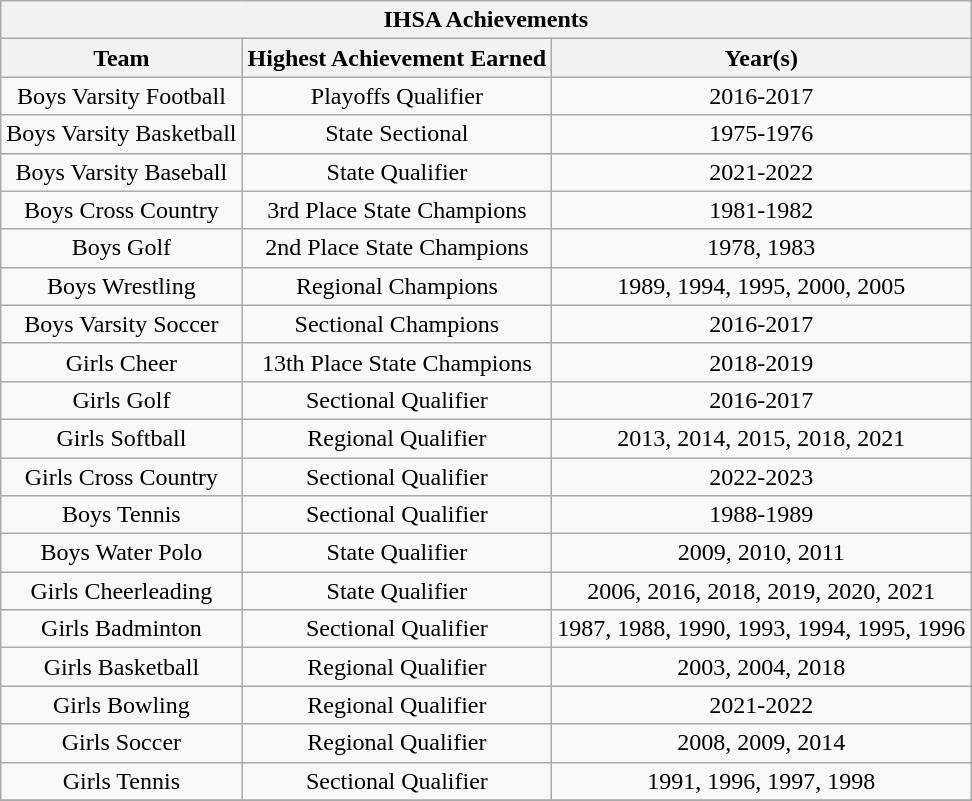<table class="wikitable" style="text-align: center;">
<tr>
<th colspan="3">IHSA Achievements</th>
</tr>
<tr>
<th>Team</th>
<th>Highest Achievement Earned</th>
<th>Year(s)</th>
</tr>
<tr>
<td>Boys Varsity Football</td>
<td>Playoffs Qualifier</td>
<td>2016-2017</td>
</tr>
<tr>
<td>Boys Varsity Basketball</td>
<td>State Sectional</td>
<td>1975-1976</td>
</tr>
<tr>
<td>Boys Varsity Baseball</td>
<td>State Qualifier</td>
<td>2021-2022</td>
</tr>
<tr>
<td>Boys Cross Country</td>
<td>3rd Place State Champions</td>
<td>1981-1982</td>
</tr>
<tr>
<td>Boys Golf</td>
<td>2nd Place State Champions</td>
<td>1978, 1983</td>
</tr>
<tr>
<td>Boys Wrestling</td>
<td>Regional Champions</td>
<td>1989, 1994, 1995, 2000, 2005</td>
</tr>
<tr>
<td>Boys Varsity Soccer</td>
<td>Sectional Champions</td>
<td>2016-2017</td>
</tr>
<tr>
<td>Girls Cheer</td>
<td>13th Place State Champions</td>
<td>2018-2019</td>
</tr>
<tr>
<td>Girls Golf</td>
<td>Sectional Qualifier</td>
<td>2016-2017</td>
</tr>
<tr>
<td>Girls Softball</td>
<td>Regional Qualifier</td>
<td>2013, 2014, 2015, 2018, 2021</td>
</tr>
<tr>
<td>Girls Cross Country</td>
<td>Sectional Qualifier</td>
<td>2022-2023</td>
</tr>
<tr>
<td>Boys Tennis</td>
<td>Sectional Qualifier</td>
<td>1988-1989</td>
</tr>
<tr>
<td>Boys Water Polo</td>
<td>State Qualifier</td>
<td>2009, 2010, 2011</td>
</tr>
<tr>
<td>Girls Cheerleading</td>
<td>State Qualifier</td>
<td>2006, 2016, 2018, 2019, 2020, 2021</td>
</tr>
<tr>
<td>Girls Badminton</td>
<td>Sectional Qualifier</td>
<td>1987, 1988, 1990, 1993, 1994, 1995, 1996</td>
</tr>
<tr>
<td>Girls Basketball</td>
<td>Regional Qualifier</td>
<td>2003, 2004, 2018</td>
</tr>
<tr>
<td>Girls Bowling</td>
<td>Regional Qualifier</td>
<td>2021-2022</td>
</tr>
<tr>
<td>Girls Soccer</td>
<td>Regional Qualifier</td>
<td>2008, 2009, 2014</td>
</tr>
<tr>
<td>Girls Tennis</td>
<td>Sectional Qualifier</td>
<td>1991, 1996, 1997, 1998</td>
</tr>
<tr>
</tr>
</table>
